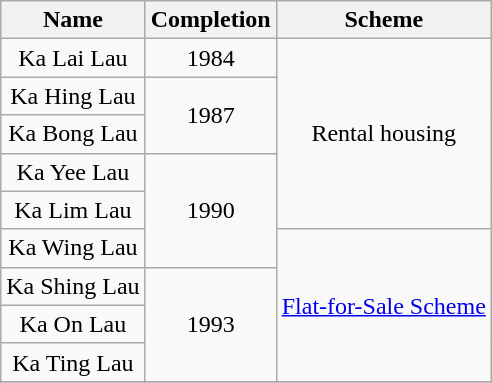<table class="wikitable" style="text-align: center">
<tr>
<th>Name</th>
<th>Completion</th>
<th>Scheme</th>
</tr>
<tr>
<td>Ka Lai Lau</td>
<td rowspan="1">1984</td>
<td rowspan="5">Rental housing</td>
</tr>
<tr>
<td>Ka Hing Lau</td>
<td rowspan="2">1987</td>
</tr>
<tr>
<td>Ka Bong Lau</td>
</tr>
<tr>
<td>Ka Yee Lau</td>
<td rowspan="3">1990</td>
</tr>
<tr>
<td>Ka Lim Lau</td>
</tr>
<tr>
<td>Ka Wing Lau</td>
<td rowspan="4"><a href='#'>Flat-for-Sale Scheme</a></td>
</tr>
<tr>
<td>Ka Shing Lau</td>
<td rowspan="3">1993</td>
</tr>
<tr>
<td>Ka On Lau</td>
</tr>
<tr>
<td>Ka Ting Lau</td>
</tr>
<tr>
</tr>
</table>
